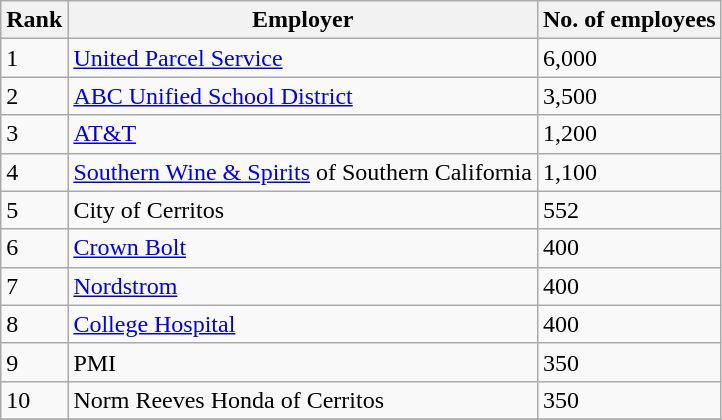<table class="wikitable">
<tr>
<th>Rank</th>
<th>Employer</th>
<th>No. of employees</th>
</tr>
<tr>
<td>1</td>
<td><a href='#'>United Parcel Service</a></td>
<td>6,000</td>
</tr>
<tr>
<td>2</td>
<td><a href='#'>ABC Unified School District</a></td>
<td>3,500</td>
</tr>
<tr>
<td>3</td>
<td><a href='#'>AT&T</a></td>
<td>1,200</td>
</tr>
<tr>
<td>4</td>
<td><a href='#'>Southern Wine & Spirits</a> of Southern California</td>
<td>1,100</td>
</tr>
<tr>
<td>5</td>
<td>City of Cerritos</td>
<td>552</td>
</tr>
<tr>
<td>6</td>
<td><a href='#'>Crown Bolt</a></td>
<td>400</td>
</tr>
<tr>
<td>7</td>
<td><a href='#'>Nordstrom</a></td>
<td>400</td>
</tr>
<tr>
<td>8</td>
<td><a href='#'>College Hospital</a></td>
<td>400</td>
</tr>
<tr>
<td>9</td>
<td>PMI</td>
<td>350</td>
</tr>
<tr>
<td>10</td>
<td>Norm Reeves Honda of Cerritos</td>
<td>350</td>
</tr>
<tr>
</tr>
</table>
